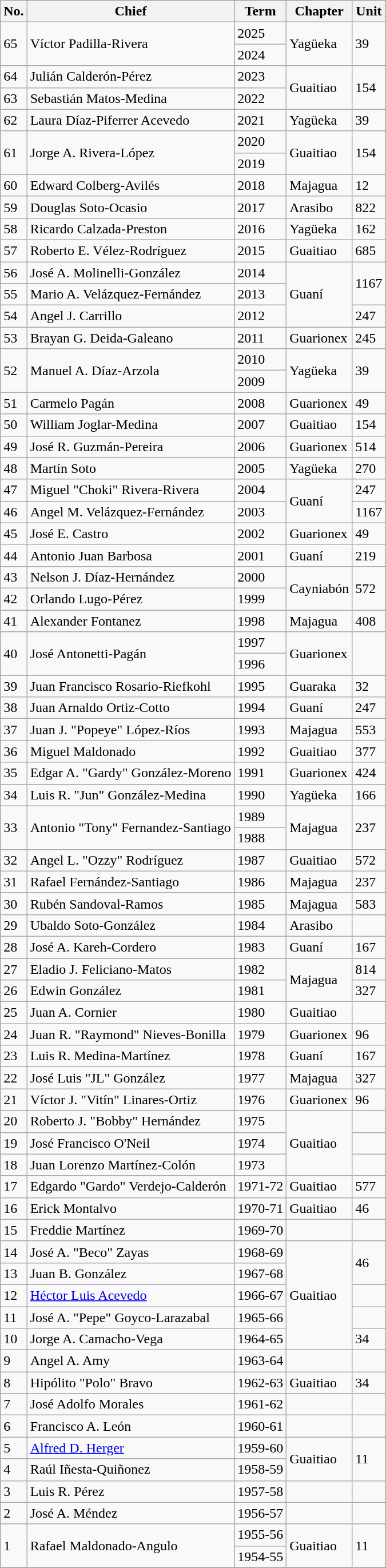<table class="wikitable mw-collapsible mw-collapsed">
<tr>
<th>No.</th>
<th>Chief</th>
<th>Term</th>
<th>Chapter</th>
<th>Unit</th>
</tr>
<tr>
<td rowspan="2">65</td>
<td rowspan="2">Víctor Padilla-Rivera</td>
<td>2025</td>
<td rowspan="2">Yagüeka</td>
<td rowspan="2">39</td>
</tr>
<tr>
<td>2024</td>
</tr>
<tr>
<td>64</td>
<td>Julián Calderón-Pérez</td>
<td>2023</td>
<td rowspan="2">Guaitiao</td>
<td rowspan="2">154</td>
</tr>
<tr>
<td>63</td>
<td>Sebastián Matos-Medina</td>
<td>2022</td>
</tr>
<tr>
<td>62</td>
<td>Laura Díaz-Piferrer Acevedo</td>
<td>2021</td>
<td>Yagüeka</td>
<td>39</td>
</tr>
<tr>
<td rowspan="2">61</td>
<td rowspan="2">Jorge A. Rivera-López</td>
<td>2020</td>
<td rowspan="2">Guaitiao</td>
<td rowspan="2">154</td>
</tr>
<tr>
<td>2019</td>
</tr>
<tr>
<td>60</td>
<td>Edward Colberg-Avilés</td>
<td>2018</td>
<td>Majagua</td>
<td>12</td>
</tr>
<tr>
<td>59</td>
<td>Douglas Soto-Ocasio</td>
<td>2017</td>
<td>Arasibo</td>
<td>822</td>
</tr>
<tr>
<td>58</td>
<td>Ricardo Calzada-Preston</td>
<td>2016</td>
<td>Yagüeka</td>
<td>162</td>
</tr>
<tr>
<td>57</td>
<td>Roberto E. Vélez-Rodríguez</td>
<td>2015</td>
<td>Guaitiao</td>
<td>685</td>
</tr>
<tr>
<td>56</td>
<td>José A. Molinelli-González</td>
<td>2014</td>
<td rowspan="3">Guaní</td>
<td rowspan="2">1167</td>
</tr>
<tr>
<td>55</td>
<td>Mario A. Velázquez-Fernández</td>
<td>2013</td>
</tr>
<tr>
<td>54</td>
<td>Angel J. Carrillo</td>
<td>2012</td>
<td>247</td>
</tr>
<tr>
<td>53</td>
<td>Brayan G. Deida-Galeano</td>
<td>2011</td>
<td>Guarionex</td>
<td>245</td>
</tr>
<tr>
<td rowspan="2">52</td>
<td rowspan="2">Manuel A. Díaz-Arzola</td>
<td>2010</td>
<td rowspan="2">Yagüeka</td>
<td rowspan="2">39</td>
</tr>
<tr>
<td>2009</td>
</tr>
<tr>
<td>51</td>
<td>Carmelo Pagán</td>
<td>2008</td>
<td>Guarionex</td>
<td>49</td>
</tr>
<tr>
<td>50</td>
<td>William Joglar-Medina</td>
<td>2007</td>
<td>Guaitiao</td>
<td>154</td>
</tr>
<tr>
<td>49</td>
<td>José R. Guzmán-Pereira</td>
<td>2006</td>
<td>Guarionex</td>
<td>514</td>
</tr>
<tr>
<td>48</td>
<td>Martín Soto</td>
<td>2005</td>
<td>Yagüeka</td>
<td>270</td>
</tr>
<tr>
<td>47</td>
<td>Miguel "Choki" Rivera-Rivera</td>
<td>2004</td>
<td rowspan="2">Guaní</td>
<td>247</td>
</tr>
<tr>
<td>46</td>
<td>Angel M. Velázquez-Fernández</td>
<td>2003</td>
<td>1167</td>
</tr>
<tr>
<td>45</td>
<td>José E. Castro</td>
<td>2002</td>
<td>Guarionex</td>
<td>49</td>
</tr>
<tr>
<td>44</td>
<td>Antonio Juan Barbosa</td>
<td>2001</td>
<td>Guaní</td>
<td>219</td>
</tr>
<tr>
<td>43</td>
<td>Nelson J. Díaz-Hernández</td>
<td>2000</td>
<td rowspan="2">Cayniabón</td>
<td rowspan="2">572</td>
</tr>
<tr>
<td>42</td>
<td>Orlando Lugo-Pérez</td>
<td>1999</td>
</tr>
<tr>
<td>41</td>
<td>Alexander Fontanez</td>
<td>1998</td>
<td>Majagua</td>
<td>408</td>
</tr>
<tr>
<td rowspan="2">40</td>
<td rowspan="2">José Antonetti-Pagán</td>
<td>1997</td>
<td rowspan="2">Guarionex</td>
<td rowspan="2"></td>
</tr>
<tr>
<td>1996</td>
</tr>
<tr>
<td>39</td>
<td>Juan Francisco Rosario-Riefkohl</td>
<td>1995</td>
<td>Guaraka</td>
<td>32</td>
</tr>
<tr>
<td>38</td>
<td>Juan Arnaldo Ortiz-Cotto</td>
<td>1994</td>
<td>Guaní</td>
<td>247</td>
</tr>
<tr>
<td>37</td>
<td>Juan J. "Popeye" López-Ríos</td>
<td>1993</td>
<td>Majagua</td>
<td>553</td>
</tr>
<tr>
<td>36</td>
<td>Miguel Maldonado</td>
<td>1992</td>
<td>Guaitiao</td>
<td>377</td>
</tr>
<tr>
<td>35</td>
<td>Edgar A. "Gardy" González-Moreno</td>
<td>1991</td>
<td>Guarionex</td>
<td>424</td>
</tr>
<tr>
<td>34</td>
<td>Luis R. "Jun" González-Medina</td>
<td>1990</td>
<td>Yagüeka</td>
<td>166</td>
</tr>
<tr>
<td rowspan="2">33</td>
<td rowspan="2">Antonio "Tony" Fernandez-Santiago</td>
<td>1989</td>
<td rowspan="2">Majagua</td>
<td rowspan="2">237</td>
</tr>
<tr>
<td>1988</td>
</tr>
<tr>
<td>32</td>
<td>Angel L. "Ozzy" Rodríguez</td>
<td>1987</td>
<td>Guaitiao</td>
<td>572</td>
</tr>
<tr>
<td>31</td>
<td>Rafael Fernández-Santiago</td>
<td>1986</td>
<td>Majagua</td>
<td>237</td>
</tr>
<tr>
<td>30</td>
<td>Rubén Sandoval-Ramos</td>
<td>1985</td>
<td>Majagua</td>
<td>583</td>
</tr>
<tr>
<td>29</td>
<td>Ubaldo Soto-González</td>
<td>1984</td>
<td>Arasibo</td>
<td></td>
</tr>
<tr>
<td>28</td>
<td>José A. Kareh-Cordero</td>
<td>1983</td>
<td>Guaní</td>
<td>167</td>
</tr>
<tr>
<td>27</td>
<td>Eladio J. Feliciano-Matos</td>
<td>1982</td>
<td rowspan="2">Majagua</td>
<td>814</td>
</tr>
<tr>
<td>26</td>
<td>Edwin González</td>
<td>1981</td>
<td>327</td>
</tr>
<tr>
<td>25</td>
<td>Juan A. Cornier</td>
<td>1980</td>
<td>Guaitiao</td>
<td></td>
</tr>
<tr>
<td>24</td>
<td>Juan R. "Raymond" Nieves-Bonilla</td>
<td>1979</td>
<td>Guarionex</td>
<td>96</td>
</tr>
<tr>
<td>23</td>
<td>Luis R. Medina-Martínez</td>
<td>1978</td>
<td>Guaní</td>
<td>167</td>
</tr>
<tr>
<td>22</td>
<td>José Luis "JL" González</td>
<td>1977</td>
<td>Majagua</td>
<td>327</td>
</tr>
<tr>
<td>21</td>
<td>Víctor J. "Vitín" Linares-Ortiz</td>
<td>1976</td>
<td>Guarionex</td>
<td>96</td>
</tr>
<tr>
<td>20</td>
<td>Roberto J. "Bobby" Hernández</td>
<td>1975</td>
<td rowspan="3">Guaitiao</td>
<td></td>
</tr>
<tr>
<td>19</td>
<td>José Francisco O'Neil</td>
<td>1974</td>
<td></td>
</tr>
<tr>
<td>18</td>
<td>Juan Lorenzo Martínez-Colón</td>
<td>1973</td>
<td></td>
</tr>
<tr>
<td>17</td>
<td>Edgardo "Gardo" Verdejo-Calderón</td>
<td>1971-72</td>
<td>Guaitiao</td>
<td>577</td>
</tr>
<tr>
<td>16</td>
<td>Erick Montalvo</td>
<td>1970-71</td>
<td>Guaitiao</td>
<td>46</td>
</tr>
<tr>
<td>15</td>
<td>Freddie Martínez</td>
<td>1969-70</td>
<td></td>
<td></td>
</tr>
<tr>
<td>14</td>
<td>José A. "Beco" Zayas</td>
<td>1968-69</td>
<td rowspan="5">Guaitiao</td>
<td rowspan="2">46</td>
</tr>
<tr>
<td>13</td>
<td>Juan B. González</td>
<td>1967-68</td>
</tr>
<tr>
<td>12</td>
<td><a href='#'>Héctor Luis Acevedo</a></td>
<td>1966-67</td>
<td></td>
</tr>
<tr>
<td>11</td>
<td>José A. "Pepe" Goyco-Larazabal</td>
<td>1965-66</td>
<td></td>
</tr>
<tr>
<td>10</td>
<td>Jorge A. Camacho-Vega</td>
<td>1964-65</td>
<td>34</td>
</tr>
<tr>
<td>9</td>
<td>Angel A. Amy</td>
<td>1963-64</td>
<td></td>
<td></td>
</tr>
<tr>
<td>8</td>
<td>Hipólito "Polo" Bravo</td>
<td>1962-63</td>
<td>Guaitiao</td>
<td>34</td>
</tr>
<tr>
<td>7</td>
<td>José Adolfo Morales</td>
<td>1961-62</td>
<td></td>
<td></td>
</tr>
<tr>
<td>6</td>
<td>Francisco A. León</td>
<td>1960-61</td>
<td></td>
<td></td>
</tr>
<tr>
<td>5</td>
<td><a href='#'>Alfred D. Herger</a></td>
<td>1959-60</td>
<td rowspan="2">Guaitiao</td>
<td rowspan="2">11</td>
</tr>
<tr>
<td>4</td>
<td>Raúl Iñesta-Quiñonez</td>
<td>1958-59</td>
</tr>
<tr>
<td>3</td>
<td>Luis R. Pérez</td>
<td>1957-58</td>
<td></td>
<td></td>
</tr>
<tr>
<td>2</td>
<td>José A. Méndez</td>
<td>1956-57</td>
<td></td>
<td></td>
</tr>
<tr>
<td rowspan="2">1</td>
<td rowspan="2">Rafael Maldonado-Angulo</td>
<td>1955-56</td>
<td rowspan="2">Guaitiao</td>
<td rowspan="2">11</td>
</tr>
<tr>
<td>1954-55</td>
</tr>
<tr>
</tr>
<tr>
</tr>
</table>
